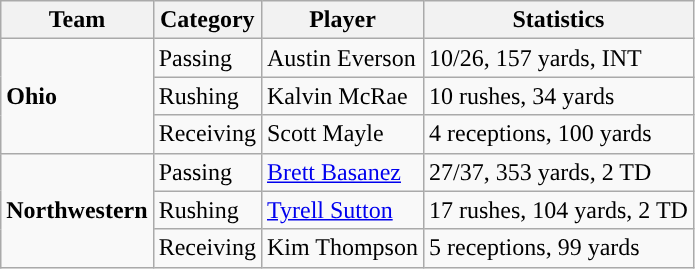<table class="wikitable" style="float: left;">
<tr>
<th>Team</th>
<th>Category</th>
<th>Player</th>
<th>Statistics</th>
</tr>
<tr>
<td rowspan=3><strong>Ohio</strong></td>
<td>Passing</td>
<td>Austin Everson</td>
<td>10/26, 157 yards, INT</td>
</tr>
<tr>
<td>Rushing</td>
<td>Kalvin McRae</td>
<td>10 rushes, 34 yards</td>
</tr>
<tr>
<td>Receiving</td>
<td>Scott Mayle</td>
<td>4 receptions, 100 yards</td>
</tr>
<tr>
<td rowspan=3><strong>Northwestern</strong></td>
<td>Passing</td>
<td><a href='#'>Brett Basanez</a></td>
<td>27/37, 353 yards, 2 TD</td>
</tr>
<tr>
<td>Rushing</td>
<td><a href='#'>Tyrell Sutton</a></td>
<td>17 rushes, 104 yards, 2 TD</td>
</tr>
<tr>
<td>Receiving</td>
<td>Kim Thompson</td>
<td>5 receptions, 99 yards</td>
</tr>
</table>
